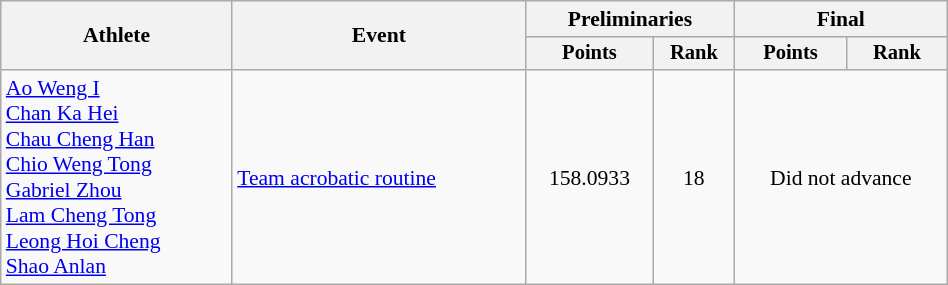<table class="wikitable" style="text-align:center; font-size:90%; width:50%;">
<tr>
<th rowspan="2">Athlete</th>
<th rowspan="2">Event</th>
<th colspan="2">Preliminaries</th>
<th colspan="2">Final</th>
</tr>
<tr style="font-size:95%">
<th>Points</th>
<th>Rank</th>
<th>Points</th>
<th>Rank</th>
</tr>
<tr>
<td align=left><a href='#'>Ao Weng I</a> <br><a href='#'>Chan Ka Hei</a><br><a href='#'>Chau Cheng Han</a><br><a href='#'>Chio Weng Tong</a><br><a href='#'>Gabriel Zhou</a><br><a href='#'>Lam Cheng Tong</a><br><a href='#'>Leong Hoi Cheng</a><br><a href='#'>Shao Anlan</a></td>
<td align=left><a href='#'>Team acrobatic routine</a></td>
<td>158.0933</td>
<td>18</td>
<td colspan=2>Did not advance</td>
</tr>
</table>
